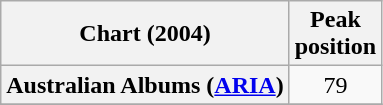<table class="wikitable sortable plainrowheaders" style="text-align:center">
<tr>
<th>Chart (2004)</th>
<th>Peak<br>position</th>
</tr>
<tr>
<th scope="row">Australian Albums (<a href='#'>ARIA</a>)</th>
<td>79</td>
</tr>
<tr>
</tr>
</table>
